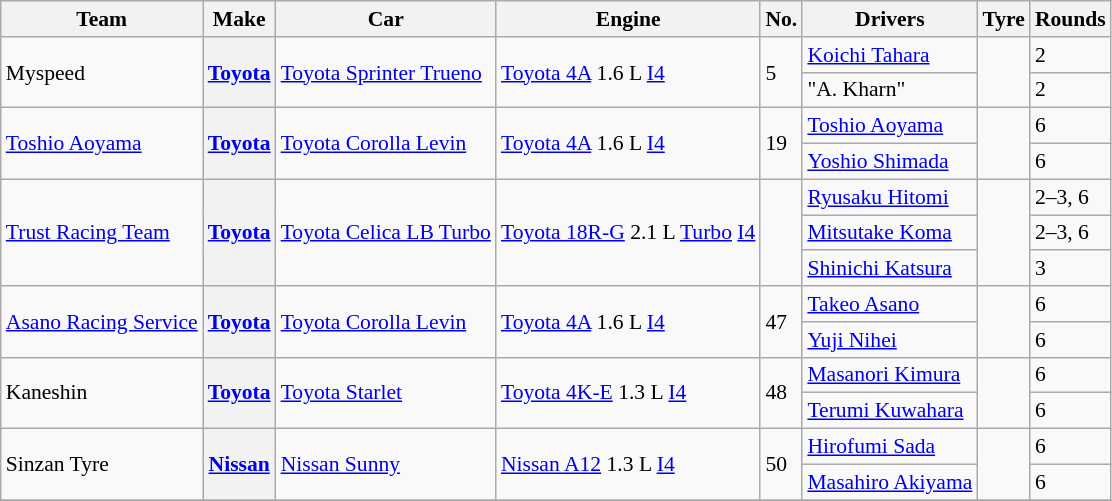<table class="wikitable" style="font-size: 90%;">
<tr>
<th>Team</th>
<th>Make</th>
<th>Car</th>
<th>Engine</th>
<th>No.</th>
<th>Drivers</th>
<th>Tyre</th>
<th>Rounds</th>
</tr>
<tr>
<td rowspan=2>Myspeed</td>
<th rowspan=2><a href='#'>Toyota</a></th>
<td rowspan=2><a href='#'>Toyota Sprinter Trueno</a></td>
<td rowspan=2><a href='#'>Toyota 4A</a> 1.6 L <a href='#'>I4</a></td>
<td rowspan=2>5</td>
<td> <a href='#'>Koichi Tahara</a></td>
<td align=center rowspan=2></td>
<td>2</td>
</tr>
<tr>
<td> "A. Kharn"</td>
<td>2</td>
</tr>
<tr>
<td rowspan=2><a href='#'>Toshio Aoyama</a></td>
<th rowspan=2><a href='#'>Toyota</a></th>
<td rowspan=2><a href='#'>Toyota Corolla Levin</a></td>
<td rowspan=2><a href='#'>Toyota 4A</a> 1.6 L <a href='#'>I4</a></td>
<td rowspan=2>19</td>
<td> <a href='#'>Toshio Aoyama</a></td>
<td align=center rowspan=2></td>
<td>6</td>
</tr>
<tr>
<td> <a href='#'>Yoshio Shimada</a></td>
<td>6</td>
</tr>
<tr>
<td rowspan=3><a href='#'>Trust Racing Team</a></td>
<th rowspan=3><a href='#'>Toyota</a></th>
<td rowspan=3><a href='#'>Toyota Celica LB Turbo</a></td>
<td rowspan=3><a href='#'>Toyota 18R-G</a> 2.1 L <a href='#'>Turbo</a> <a href='#'>I4</a></td>
<td rowspan=3></td>
<td> <a href='#'>Ryusaku Hitomi</a></td>
<td align=center rowspan=3></td>
<td>2–3, 6</td>
</tr>
<tr>
<td> <a href='#'>Mitsutake Koma</a></td>
<td>2–3, 6</td>
</tr>
<tr>
<td> <a href='#'>Shinichi Katsura</a></td>
<td>3</td>
</tr>
<tr>
<td rowspan=2><a href='#'>Asano Racing Service</a></td>
<th rowspan=2><a href='#'>Toyota</a></th>
<td rowspan=2><a href='#'>Toyota Corolla Levin</a></td>
<td rowspan=2><a href='#'>Toyota 4A</a> 1.6 L <a href='#'>I4</a></td>
<td rowspan=2>47</td>
<td> <a href='#'>Takeo Asano</a></td>
<td align=center rowspan=2></td>
<td>6</td>
</tr>
<tr>
<td> <a href='#'>Yuji Nihei</a></td>
<td>6</td>
</tr>
<tr>
<td rowspan=2>Kaneshin</td>
<th rowspan=2><a href='#'>Toyota</a></th>
<td rowspan=2><a href='#'>Toyota Starlet</a></td>
<td rowspan=2><a href='#'>Toyota 4K-E</a> 1.3 L <a href='#'>I4</a></td>
<td rowspan=2>48</td>
<td> <a href='#'>Masanori Kimura</a></td>
<td align=center rowspan=2></td>
<td>6</td>
</tr>
<tr>
<td> <a href='#'>Terumi Kuwahara</a></td>
<td>6</td>
</tr>
<tr>
<td rowspan=2>Sinzan Tyre</td>
<th rowspan=2><a href='#'>Nissan</a></th>
<td rowspan=2><a href='#'>Nissan Sunny</a></td>
<td rowspan=2><a href='#'>Nissan A12</a> 1.3 L <a href='#'>I4</a></td>
<td rowspan=2>50</td>
<td> <a href='#'>Hirofumi Sada</a></td>
<td align=center rowspan=2></td>
<td>6</td>
</tr>
<tr>
<td> <a href='#'>Masahiro Akiyama</a></td>
<td>6</td>
</tr>
<tr>
</tr>
</table>
